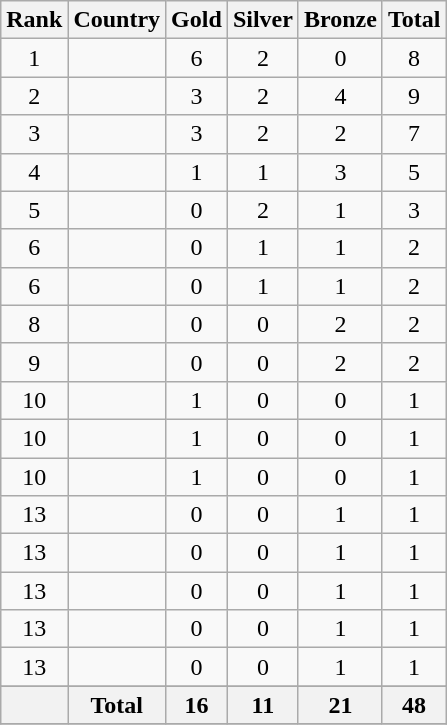<table class="wikitable" style="text-align: center;">
<tr>
<th>Rank</th>
<th>Country</th>
<th> Gold</th>
<th> Silver</th>
<th> Bronze</th>
<th>Total</th>
</tr>
<tr>
<td>1</td>
<td style="text-align: left;"></td>
<td>6</td>
<td>2</td>
<td>0</td>
<td>8</td>
</tr>
<tr>
<td>2</td>
<td style="text-align: left;"></td>
<td>3</td>
<td>2</td>
<td>4</td>
<td>9</td>
</tr>
<tr>
<td>3</td>
<td style="text-align: left;"></td>
<td>3</td>
<td>2</td>
<td>2</td>
<td>7</td>
</tr>
<tr>
<td>4</td>
<td style="text-align: left;"></td>
<td>1</td>
<td>1</td>
<td>3</td>
<td>5</td>
</tr>
<tr>
<td>5</td>
<td style="text-align: left;"></td>
<td>0</td>
<td>2</td>
<td>1</td>
<td>3</td>
</tr>
<tr>
<td>6</td>
<td style="text-align: left;"></td>
<td>0</td>
<td>1</td>
<td>1</td>
<td>2</td>
</tr>
<tr>
<td>6</td>
<td style="text-align: left;"></td>
<td>0</td>
<td>1</td>
<td>1</td>
<td>2</td>
</tr>
<tr>
<td>8</td>
<td style="text-align: left;"></td>
<td>0</td>
<td>0</td>
<td>2</td>
<td>2</td>
</tr>
<tr>
<td>9</td>
<td style="text-align: left;"></td>
<td>0</td>
<td>0</td>
<td>2</td>
<td>2</td>
</tr>
<tr>
<td>10</td>
<td style="text-align: left;"></td>
<td>1</td>
<td>0</td>
<td>0</td>
<td>1</td>
</tr>
<tr>
<td>10</td>
<td style="text-align: left;"></td>
<td>1</td>
<td>0</td>
<td>0</td>
<td>1</td>
</tr>
<tr>
<td>10</td>
<td style="text-align: left;"></td>
<td>1</td>
<td>0</td>
<td>0</td>
<td>1</td>
</tr>
<tr>
<td>13</td>
<td style="text-align: left;"></td>
<td>0</td>
<td>0</td>
<td>1</td>
<td>1</td>
</tr>
<tr>
<td>13</td>
<td style="text-align: left;"></td>
<td>0</td>
<td>0</td>
<td>1</td>
<td>1</td>
</tr>
<tr>
<td>13</td>
<td style="text-align: left;"></td>
<td>0</td>
<td>0</td>
<td>1</td>
<td>1</td>
</tr>
<tr>
<td>13</td>
<td style="text-align: left;"></td>
<td>0</td>
<td>0</td>
<td>1</td>
<td>1</td>
</tr>
<tr>
<td>13</td>
<td style="text-align: left;"></td>
<td>0</td>
<td>0</td>
<td>1</td>
<td>1</td>
</tr>
<tr>
</tr>
<tr>
<th></th>
<th>Total</th>
<th>16</th>
<th>11</th>
<th>21</th>
<th>48</th>
</tr>
<tr>
</tr>
</table>
